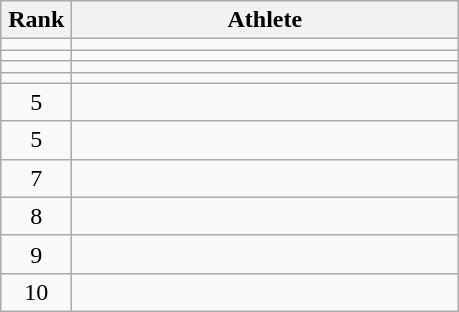<table class="wikitable" style="text-align: center;">
<tr>
<th width=40>Rank</th>
<th width=250>Athlete</th>
</tr>
<tr>
<td></td>
<td align=left></td>
</tr>
<tr>
<td></td>
<td align=left></td>
</tr>
<tr>
<td></td>
<td align=left></td>
</tr>
<tr>
<td></td>
<td align=left></td>
</tr>
<tr>
<td>5</td>
<td align=left></td>
</tr>
<tr>
<td>5</td>
<td align=left></td>
</tr>
<tr>
<td>7</td>
<td align=left></td>
</tr>
<tr>
<td>8</td>
<td align=left></td>
</tr>
<tr>
<td>9</td>
<td align=left></td>
</tr>
<tr>
<td>10</td>
<td align=left></td>
</tr>
</table>
